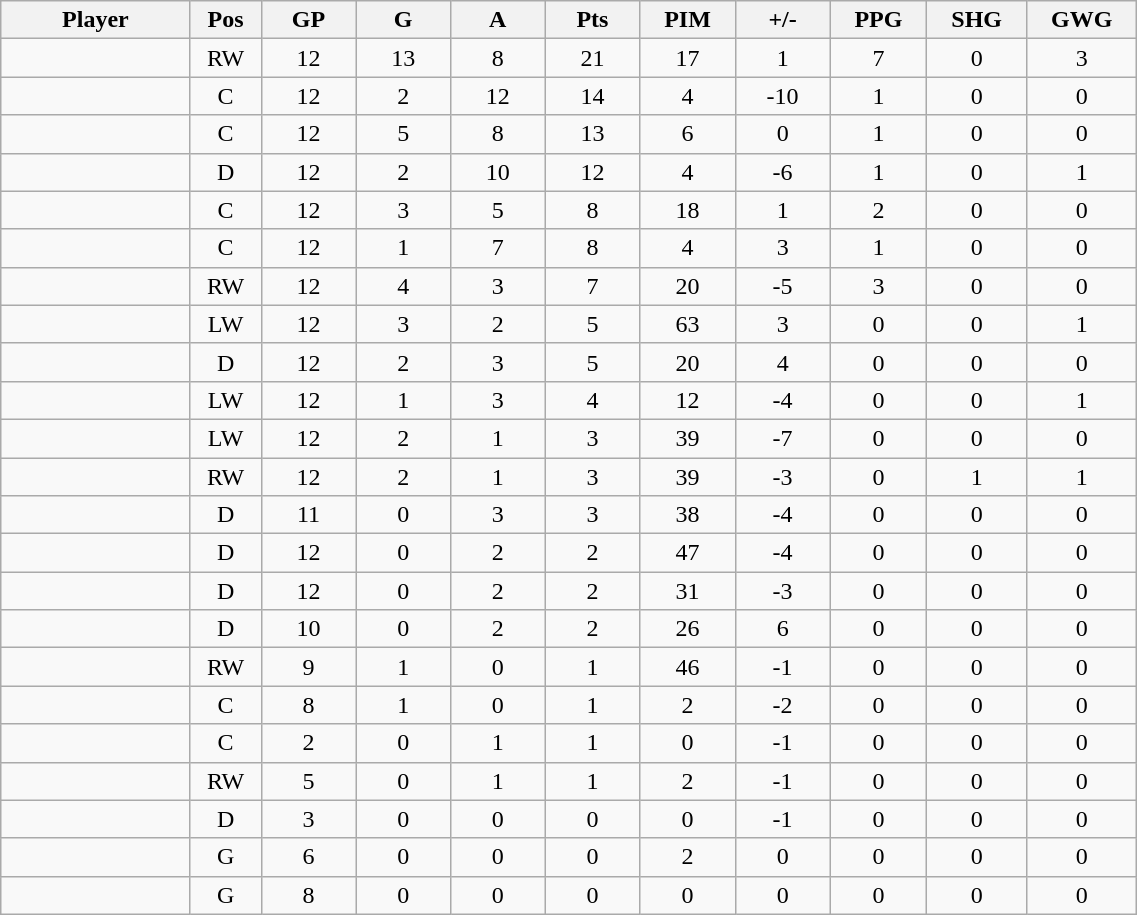<table class="wikitable sortable" width="60%">
<tr ALIGN="center">
<th bgcolor="#DDDDFF" width="10%">Player</th>
<th bgcolor="#DDDDFF" width="3%" title="Position">Pos</th>
<th bgcolor="#DDDDFF" width="5%" title="Games played">GP</th>
<th bgcolor="#DDDDFF" width="5%" title="Goals">G</th>
<th bgcolor="#DDDDFF" width="5%" title="Assists">A</th>
<th bgcolor="#DDDDFF" width="5%" title="Points">Pts</th>
<th bgcolor="#DDDDFF" width="5%" title="Penalties in Minutes">PIM</th>
<th bgcolor="#DDDDFF" width="5%" title="Plus/minus">+/-</th>
<th bgcolor="#DDDDFF" width="5%" title="Power play goals">PPG</th>
<th bgcolor="#DDDDFF" width="5%" title="Short-handed goals">SHG</th>
<th bgcolor="#DDDDFF" width="5%" title="Game-winning goals">GWG</th>
</tr>
<tr align="center">
<td align="right"></td>
<td>RW</td>
<td>12</td>
<td>13</td>
<td>8</td>
<td>21</td>
<td>17</td>
<td>1</td>
<td>7</td>
<td>0</td>
<td>3</td>
</tr>
<tr align="center">
<td align="right"></td>
<td>C</td>
<td>12</td>
<td>2</td>
<td>12</td>
<td>14</td>
<td>4</td>
<td>-10</td>
<td>1</td>
<td>0</td>
<td>0</td>
</tr>
<tr align="center">
<td align="right"></td>
<td>C</td>
<td>12</td>
<td>5</td>
<td>8</td>
<td>13</td>
<td>6</td>
<td>0</td>
<td>1</td>
<td>0</td>
<td>0</td>
</tr>
<tr align="center">
<td align="right"></td>
<td>D</td>
<td>12</td>
<td>2</td>
<td>10</td>
<td>12</td>
<td>4</td>
<td>-6</td>
<td>1</td>
<td>0</td>
<td>1</td>
</tr>
<tr align="center">
<td align="right"></td>
<td>C</td>
<td>12</td>
<td>3</td>
<td>5</td>
<td>8</td>
<td>18</td>
<td>1</td>
<td>2</td>
<td>0</td>
<td>0</td>
</tr>
<tr align="center">
<td align="right"></td>
<td>C</td>
<td>12</td>
<td>1</td>
<td>7</td>
<td>8</td>
<td>4</td>
<td>3</td>
<td>1</td>
<td>0</td>
<td>0</td>
</tr>
<tr align="center">
<td align="right"></td>
<td>RW</td>
<td>12</td>
<td>4</td>
<td>3</td>
<td>7</td>
<td>20</td>
<td>-5</td>
<td>3</td>
<td>0</td>
<td>0</td>
</tr>
<tr align="center">
<td align="right"></td>
<td>LW</td>
<td>12</td>
<td>3</td>
<td>2</td>
<td>5</td>
<td>63</td>
<td>3</td>
<td>0</td>
<td>0</td>
<td>1</td>
</tr>
<tr align="center">
<td align="right"></td>
<td>D</td>
<td>12</td>
<td>2</td>
<td>3</td>
<td>5</td>
<td>20</td>
<td>4</td>
<td>0</td>
<td>0</td>
<td>0</td>
</tr>
<tr align="center">
<td align="right"></td>
<td>LW</td>
<td>12</td>
<td>1</td>
<td>3</td>
<td>4</td>
<td>12</td>
<td>-4</td>
<td>0</td>
<td>0</td>
<td>1</td>
</tr>
<tr align="center">
<td align="right"></td>
<td>LW</td>
<td>12</td>
<td>2</td>
<td>1</td>
<td>3</td>
<td>39</td>
<td>-7</td>
<td>0</td>
<td>0</td>
<td>0</td>
</tr>
<tr align="center">
<td align="right"></td>
<td>RW</td>
<td>12</td>
<td>2</td>
<td>1</td>
<td>3</td>
<td>39</td>
<td>-3</td>
<td>0</td>
<td>1</td>
<td>1</td>
</tr>
<tr align="center">
<td align="right"></td>
<td>D</td>
<td>11</td>
<td>0</td>
<td>3</td>
<td>3</td>
<td>38</td>
<td>-4</td>
<td>0</td>
<td>0</td>
<td>0</td>
</tr>
<tr align="center">
<td align="right"></td>
<td>D</td>
<td>12</td>
<td>0</td>
<td>2</td>
<td>2</td>
<td>47</td>
<td>-4</td>
<td>0</td>
<td>0</td>
<td>0</td>
</tr>
<tr align="center">
<td align="right"></td>
<td>D</td>
<td>12</td>
<td>0</td>
<td>2</td>
<td>2</td>
<td>31</td>
<td>-3</td>
<td>0</td>
<td>0</td>
<td>0</td>
</tr>
<tr align="center">
<td align="right"></td>
<td>D</td>
<td>10</td>
<td>0</td>
<td>2</td>
<td>2</td>
<td>26</td>
<td>6</td>
<td>0</td>
<td>0</td>
<td>0</td>
</tr>
<tr align="center">
<td align="right"></td>
<td>RW</td>
<td>9</td>
<td>1</td>
<td>0</td>
<td>1</td>
<td>46</td>
<td>-1</td>
<td>0</td>
<td>0</td>
<td>0</td>
</tr>
<tr align="center">
<td align="right"></td>
<td>C</td>
<td>8</td>
<td>1</td>
<td>0</td>
<td>1</td>
<td>2</td>
<td>-2</td>
<td>0</td>
<td>0</td>
<td>0</td>
</tr>
<tr align="center">
<td align="right"></td>
<td>C</td>
<td>2</td>
<td>0</td>
<td>1</td>
<td>1</td>
<td>0</td>
<td>-1</td>
<td>0</td>
<td>0</td>
<td>0</td>
</tr>
<tr align="center">
<td align="right"></td>
<td>RW</td>
<td>5</td>
<td>0</td>
<td>1</td>
<td>1</td>
<td>2</td>
<td>-1</td>
<td>0</td>
<td>0</td>
<td>0</td>
</tr>
<tr align="center">
<td align="right"></td>
<td>D</td>
<td>3</td>
<td>0</td>
<td>0</td>
<td>0</td>
<td>0</td>
<td>-1</td>
<td>0</td>
<td>0</td>
<td>0</td>
</tr>
<tr align="center">
<td align="right"></td>
<td>G</td>
<td>6</td>
<td>0</td>
<td>0</td>
<td>0</td>
<td>2</td>
<td>0</td>
<td>0</td>
<td>0</td>
<td>0</td>
</tr>
<tr align="center">
<td align="right"></td>
<td>G</td>
<td>8</td>
<td>0</td>
<td>0</td>
<td>0</td>
<td>0</td>
<td>0</td>
<td>0</td>
<td>0</td>
<td>0</td>
</tr>
</table>
